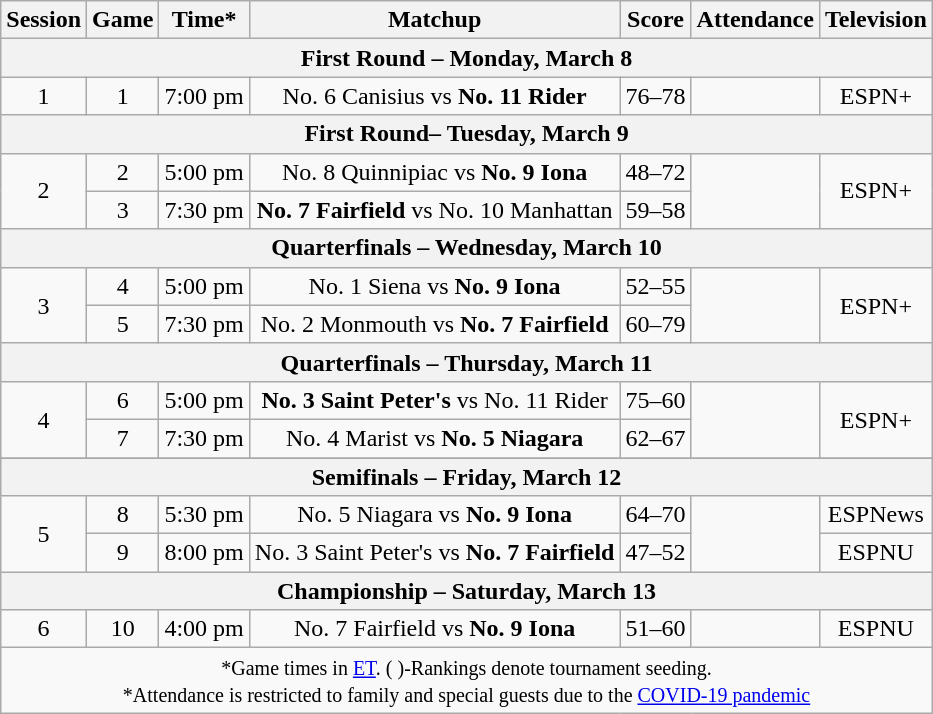<table class="wikitable" style="text-align:center">
<tr>
<th>Session</th>
<th>Game</th>
<th>Time*</th>
<th>Matchup</th>
<th>Score</th>
<th>Attendance</th>
<th>Television</th>
</tr>
<tr>
<th colspan="8">First Round – Monday, March 8</th>
</tr>
<tr>
<td>1</td>
<td>1</td>
<td>7:00 pm</td>
<td>No. 6 Canisius vs <strong>No. 11 Rider</strong></td>
<td>76–78</td>
<td rowspan=1></td>
<td rowspan=1>ESPN+</td>
</tr>
<tr>
<th colspan="8">First Round– Tuesday, March 9</th>
</tr>
<tr>
<td rowspan=2>2</td>
<td>2</td>
<td>5:00 pm</td>
<td>No. 8 Quinnipiac vs <strong>No. 9 Iona</strong></td>
<td>48–72</td>
<td rowspan=2></td>
<td rowspan=2>ESPN+</td>
</tr>
<tr>
<td>3</td>
<td>7:30 pm</td>
<td><strong>No. 7 Fairfield</strong> vs No. 10 Manhattan</td>
<td>59–58</td>
</tr>
<tr>
<th colspan="8">Quarterfinals – Wednesday, March 10</th>
</tr>
<tr>
<td rowspan=2>3</td>
<td>4</td>
<td>5:00 pm</td>
<td>No. 1 Siena vs <strong>No. 9 Iona</strong></td>
<td>52–55</td>
<td rowspan=2></td>
<td rowspan=2>ESPN+</td>
</tr>
<tr>
<td>5</td>
<td>7:30 pm</td>
<td>No. 2 Monmouth vs <strong>No. 7 Fairfield</strong></td>
<td>60–79</td>
</tr>
<tr>
<th colspan="8">Quarterfinals – Thursday, March 11</th>
</tr>
<tr>
<td rowspan=2>4</td>
<td>6</td>
<td>5:00 pm</td>
<td><strong>No. 3 Saint Peter's</strong> vs No. 11 Rider</td>
<td>75–60</td>
<td rowspan=2></td>
<td rowspan=2>ESPN+</td>
</tr>
<tr>
<td>7</td>
<td>7:30 pm</td>
<td>No. 4 Marist vs <strong>No. 5 Niagara</strong></td>
<td>62–67</td>
</tr>
<tr>
</tr>
<tr>
<th colspan="8">Semifinals – Friday, March 12</th>
</tr>
<tr>
<td rowspan=2>5</td>
<td>8</td>
<td>5:30 pm</td>
<td>No. 5 Niagara vs <strong>No. 9 Iona</strong></td>
<td>64–70</td>
<td rowspan=2></td>
<td>ESPNews</td>
</tr>
<tr>
<td>9</td>
<td>8:00 pm</td>
<td>No. 3 Saint Peter's vs <strong>No. 7 Fairfield</strong></td>
<td>47–52</td>
<td>ESPNU</td>
</tr>
<tr>
<th colspan="8">Championship – Saturday, March 13</th>
</tr>
<tr>
<td>6</td>
<td>10</td>
<td>4:00 pm</td>
<td>No. 7 Fairfield vs <strong>No. 9 Iona</strong></td>
<td>51–60</td>
<td></td>
<td>ESPNU</td>
</tr>
<tr>
<td colspan="7"><small>*Game times in <a href='#'>ET</a>. ( )-Rankings denote tournament seeding.</small><br><small>*Attendance is restricted to family and special guests due to the <a href='#'>COVID-19 pandemic</a></small></td>
</tr>
</table>
